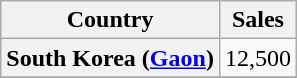<table class="wikitable plainrowheaders">
<tr>
<th>Country</th>
<th>Sales</th>
</tr>
<tr>
<th scope="row">South Korea (<a href='#'>Gaon</a>)</th>
<td>12,500</td>
</tr>
<tr>
</tr>
</table>
